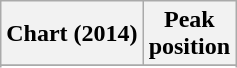<table class="wikitable sortable">
<tr>
<th>Chart (2014)</th>
<th>Peak<br>position</th>
</tr>
<tr>
</tr>
<tr>
</tr>
</table>
